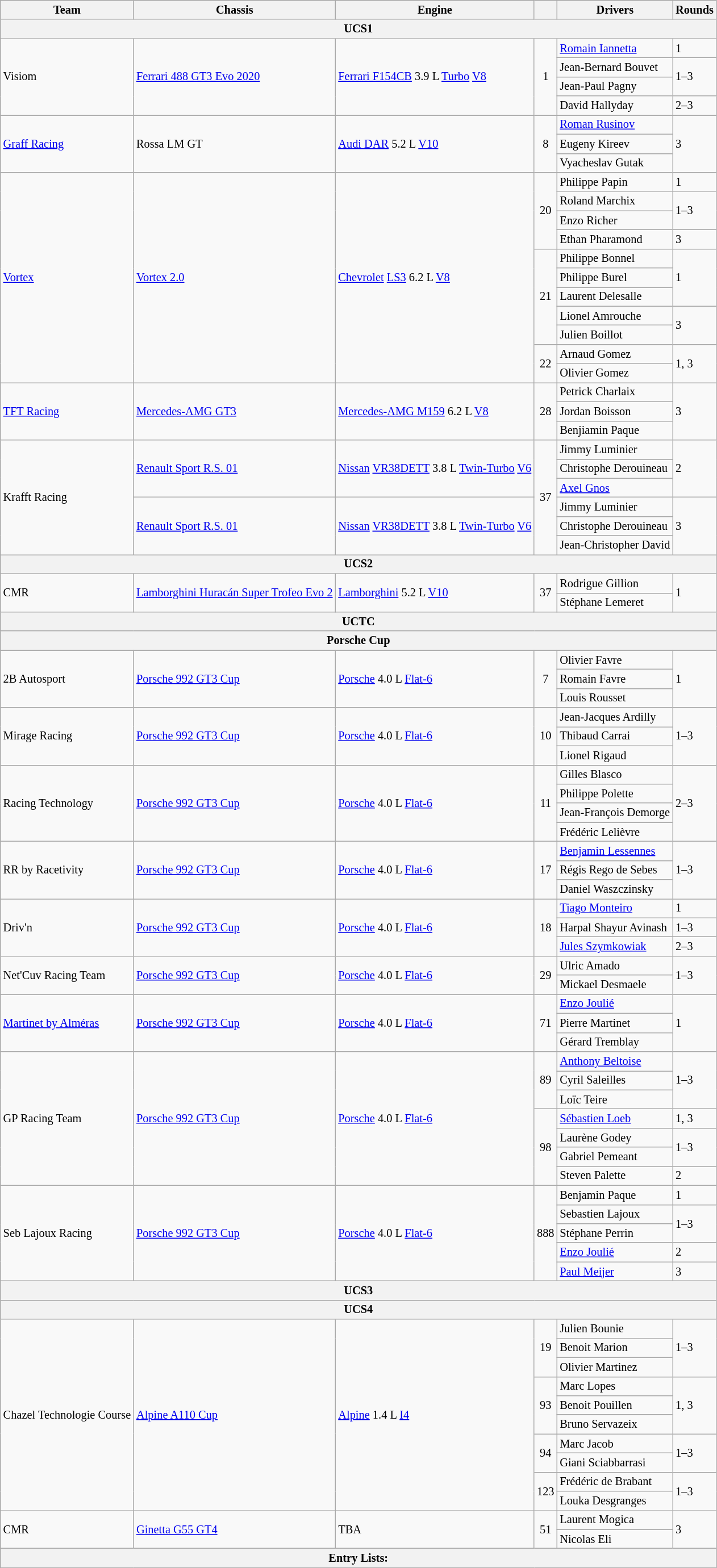<table class="wikitable" style="font-size: 85%;">
<tr>
<th>Team</th>
<th>Chassis</th>
<th>Engine</th>
<th></th>
<th>Drivers</th>
<th>Rounds</th>
</tr>
<tr>
<th colspan=6>UCS1</th>
</tr>
<tr>
<td rowspan=4> Visiom</td>
<td rowspan=4><a href='#'>Ferrari 488 GT3 Evo 2020</a></td>
<td rowspan=4><a href='#'>Ferrari F154CB</a> 3.9 L <a href='#'>Turbo</a> <a href='#'>V8</a></td>
<td rowspan=4 align=center>1</td>
<td> <a href='#'>Romain Iannetta</a></td>
<td rowspan=1>1</td>
</tr>
<tr>
<td> Jean-Bernard Bouvet</td>
<td rowspan=2>1–3</td>
</tr>
<tr>
<td> Jean-Paul Pagny</td>
</tr>
<tr>
<td> David Hallyday</td>
<td rowspan=1>2–3</td>
</tr>
<tr>
<td rowspan=3> <a href='#'>Graff Racing</a></td>
<td rowspan=3>Rossa LM GT</td>
<td rowspan=3><a href='#'>Audi DAR</a> 5.2 L <a href='#'>V10</a></td>
<td rowspan=3 align=center>8</td>
<td> <a href='#'>Roman Rusinov</a></td>
<td rowspan=3>3</td>
</tr>
<tr>
<td> Eugeny Kireev</td>
</tr>
<tr>
<td> Vyacheslav Gutak</td>
</tr>
<tr>
<td rowspan=11> <a href='#'>Vortex</a></td>
<td rowspan=11><a href='#'>Vortex 2.0</a></td>
<td rowspan=11><a href='#'>Chevrolet</a> <a href='#'>LS3</a> 6.2 L <a href='#'>V8</a></td>
<td rowspan=4 align=center>20</td>
<td> Philippe Papin</td>
<td rowspan=1>1</td>
</tr>
<tr>
<td> Roland Marchix</td>
<td rowspan=2>1–3</td>
</tr>
<tr>
<td> Enzo Richer</td>
</tr>
<tr>
<td> Ethan Pharamond</td>
<td rowspan=1>3</td>
</tr>
<tr>
<td rowspan=5 align=center>21</td>
<td> Philippe Bonnel</td>
<td rowspan=3>1</td>
</tr>
<tr>
<td> Philippe Burel</td>
</tr>
<tr>
<td> Laurent Delesalle</td>
</tr>
<tr>
<td> Lionel Amrouche</td>
<td rowspan=2>3</td>
</tr>
<tr>
<td> Julien Boillot</td>
</tr>
<tr>
<td rowspan=2 align=center>22</td>
<td> Arnaud Gomez</td>
<td rowspan=2>1, 3</td>
</tr>
<tr>
<td> Olivier Gomez</td>
</tr>
<tr>
<td rowspan=3> <a href='#'>TFT Racing</a></td>
<td rowspan=3><a href='#'>Mercedes-AMG GT3</a></td>
<td rowspan=3><a href='#'>Mercedes-AMG M159</a> 6.2 L <a href='#'>V8</a></td>
<td rowspan=3 align=center>28</td>
<td> Petrick Charlaix</td>
<td rowspan=3>3</td>
</tr>
<tr>
<td> Jordan Boisson</td>
</tr>
<tr>
<td> Benjiamin Paque</td>
</tr>
<tr>
<td rowspan=6> Krafft Racing</td>
<td rowspan=3><a href='#'>Renault Sport R.S. 01</a></td>
<td rowspan=3><a href='#'>Nissan</a> <a href='#'>VR38DETT</a> 3.8 L <a href='#'>Twin-Turbo</a> <a href='#'>V6</a></td>
<td rowspan=6 align=center>37</td>
<td> Jimmy Luminier</td>
<td rowspan=3>2</td>
</tr>
<tr>
<td> Christophe Derouineau</td>
</tr>
<tr>
<td> <a href='#'>Axel Gnos</a></td>
</tr>
<tr>
<td rowspan=3><a href='#'>Renault Sport R.S. 01</a></td>
<td rowspan=3><a href='#'>Nissan</a> <a href='#'>VR38DETT</a> 3.8 L <a href='#'>Twin-Turbo</a> <a href='#'>V6</a></td>
<td> Jimmy Luminier</td>
<td rowspan=3>3</td>
</tr>
<tr>
<td> Christophe Derouineau</td>
</tr>
<tr>
<td> Jean-Christopher David</td>
</tr>
<tr>
<th colspan=6>UCS2</th>
</tr>
<tr>
<td rowspan=2> CMR</td>
<td rowspan=2><a href='#'>Lamborghini Huracán Super Trofeo Evo 2</a></td>
<td rowspan=2><a href='#'>Lamborghini</a> 5.2 L <a href='#'>V10</a></td>
<td rowspan=2 align=center>37</td>
<td> Rodrigue Gillion</td>
<td rowspan=2>1</td>
</tr>
<tr>
<td> Stéphane Lemeret</td>
</tr>
<tr>
<th colspan=6>UCTC</th>
</tr>
<tr>
<th colspan=6>Porsche Cup</th>
</tr>
<tr>
<td rowspan=3> 2B Autosport</td>
<td rowspan=3><a href='#'>Porsche 992 GT3 Cup</a></td>
<td rowspan=3><a href='#'>Porsche</a> 4.0 L <a href='#'>Flat-6</a></td>
<td rowspan=3 align=center>7</td>
<td> Olivier Favre</td>
<td rowspan=3>1</td>
</tr>
<tr>
<td> Romain Favre</td>
</tr>
<tr>
<td> Louis Rousset</td>
</tr>
<tr>
<td rowspan=3> Mirage Racing</td>
<td rowspan=3><a href='#'>Porsche 992 GT3 Cup</a></td>
<td rowspan=3><a href='#'>Porsche</a> 4.0 L <a href='#'>Flat-6</a></td>
<td rowspan=3 align=center>10</td>
<td> Jean-Jacques Ardilly</td>
<td rowspan=3>1–3</td>
</tr>
<tr>
<td> Thibaud Carrai</td>
</tr>
<tr>
<td> Lionel Rigaud</td>
</tr>
<tr>
<td rowspan=4> Racing Technology</td>
<td rowspan=4><a href='#'>Porsche 992 GT3 Cup</a></td>
<td rowspan=4><a href='#'>Porsche</a> 4.0 L <a href='#'>Flat-6</a></td>
<td rowspan=4 align=center>11</td>
<td> Gilles Blasco</td>
<td rowspan=4>2–3</td>
</tr>
<tr>
<td> Philippe Polette</td>
</tr>
<tr>
<td> Jean-François Demorge</td>
</tr>
<tr>
<td> Frédéric Lelièvre</td>
</tr>
<tr>
<td rowspan=3> RR by Racetivity</td>
<td rowspan=3><a href='#'>Porsche 992 GT3 Cup</a></td>
<td rowspan=3><a href='#'>Porsche</a> 4.0 L <a href='#'>Flat-6</a></td>
<td rowspan=3 align=center>17</td>
<td> <a href='#'>Benjamin Lessennes</a></td>
<td rowspan=3>1–3</td>
</tr>
<tr>
<td> Régis Rego de Sebes</td>
</tr>
<tr>
<td> Daniel Waszczinsky</td>
</tr>
<tr>
<td rowspan=3> Driv'n</td>
<td rowspan=3><a href='#'>Porsche 992 GT3 Cup</a></td>
<td rowspan=3><a href='#'>Porsche</a> 4.0 L <a href='#'>Flat-6</a></td>
<td rowspan=3 align=center>18</td>
<td> <a href='#'>Tiago Monteiro</a></td>
<td rowspan=1>1</td>
</tr>
<tr>
<td> Harpal Shayur Avinash</td>
<td rowspan=1>1–3</td>
</tr>
<tr>
<td> <a href='#'>Jules Szymkowiak</a></td>
<td rowspan=1>2–3</td>
</tr>
<tr>
<td rowspan=2> Net'Cuv Racing Team</td>
<td rowspan=2><a href='#'>Porsche 992 GT3 Cup</a></td>
<td rowspan=2><a href='#'>Porsche</a> 4.0 L <a href='#'>Flat-6</a></td>
<td rowspan=2 align=center>29</td>
<td> Ulric Amado</td>
<td rowspan=2>1–3</td>
</tr>
<tr>
<td> Mickael Desmaele</td>
</tr>
<tr>
<td rowspan=3> <a href='#'>Martinet by Alméras</a></td>
<td rowspan=3><a href='#'>Porsche 992 GT3 Cup</a></td>
<td rowspan=3><a href='#'>Porsche</a> 4.0 L <a href='#'>Flat-6</a></td>
<td rowspan=3 align=center>71</td>
<td> <a href='#'>Enzo Joulié</a></td>
<td rowspan=3>1</td>
</tr>
<tr>
<td> Pierre Martinet</td>
</tr>
<tr>
<td> Gérard Tremblay</td>
</tr>
<tr>
<td rowspan=7> GP Racing Team</td>
<td rowspan=7><a href='#'>Porsche 992 GT3 Cup</a></td>
<td rowspan=7><a href='#'>Porsche</a> 4.0 L <a href='#'>Flat-6</a></td>
<td rowspan=3 align=center>89</td>
<td> <a href='#'>Anthony Beltoise</a></td>
<td rowspan=3>1–3</td>
</tr>
<tr>
<td> Cyril Saleilles</td>
</tr>
<tr>
<td> Loïc Teire</td>
</tr>
<tr>
<td rowspan=4 align=center>98</td>
<td> <a href='#'>Sébastien Loeb</a></td>
<td rowspan=1>1, 3</td>
</tr>
<tr>
<td> Laurène Godey</td>
<td rowspan=2>1–3</td>
</tr>
<tr>
<td> Gabriel Pemeant</td>
</tr>
<tr>
<td> Steven Palette</td>
<td rowspan=1>2</td>
</tr>
<tr>
<td rowspan=5> Seb Lajoux Racing</td>
<td rowspan=5><a href='#'>Porsche 992 GT3 Cup</a></td>
<td rowspan=5><a href='#'>Porsche</a> 4.0 L <a href='#'>Flat-6</a></td>
<td rowspan=5 align=center>888</td>
<td> Benjamin Paque</td>
<td rowspan=1>1</td>
</tr>
<tr>
<td> Sebastien Lajoux</td>
<td rowspan=2>1–3</td>
</tr>
<tr>
<td> Stéphane Perrin</td>
</tr>
<tr>
<td> <a href='#'>Enzo Joulié</a></td>
<td rowspan=1>2</td>
</tr>
<tr>
<td> <a href='#'>Paul Meijer</a></td>
<td rowspan=1>3</td>
</tr>
<tr>
<th colspan=6>UCS3</th>
</tr>
<tr>
<th colspan=6>UCS4</th>
</tr>
<tr>
<td rowspan=10> Chazel Technologie Course</td>
<td rowspan=10><a href='#'>Alpine A110 Cup</a></td>
<td rowspan=10><a href='#'>Alpine</a> 1.4 L <a href='#'>I4</a></td>
<td rowspan=3 align=center>19</td>
<td> Julien Bounie</td>
<td rowspan=3>1–3</td>
</tr>
<tr>
<td> Benoit Marion</td>
</tr>
<tr>
<td> Olivier Martinez</td>
</tr>
<tr>
<td rowspan=3 align=center>93</td>
<td> Marc Lopes</td>
<td rowspan=3>1, 3</td>
</tr>
<tr>
<td> Benoit Pouillen</td>
</tr>
<tr>
<td> Bruno Servazeix</td>
</tr>
<tr>
<td rowspan=2 align=center>94</td>
<td> Marc Jacob</td>
<td rowspan=2>1–3</td>
</tr>
<tr>
<td> Giani Sciabbarrasi</td>
</tr>
<tr>
<td rowspan=2 align=center>123</td>
<td> Frédéric de Brabant</td>
<td rowspan=2>1–3</td>
</tr>
<tr>
<td> Louka Desgranges</td>
</tr>
<tr>
<td rowspan=2> CMR</td>
<td rowspan=2><a href='#'>Ginetta G55 GT4</a></td>
<td rowspan=2>TBA</td>
<td rowspan=2 align=center>51</td>
<td> Laurent Mogica</td>
<td rowspan=2>3</td>
</tr>
<tr>
<td> Nicolas Eli</td>
</tr>
<tr>
<th colspan=6>Entry Lists: </th>
</tr>
</table>
